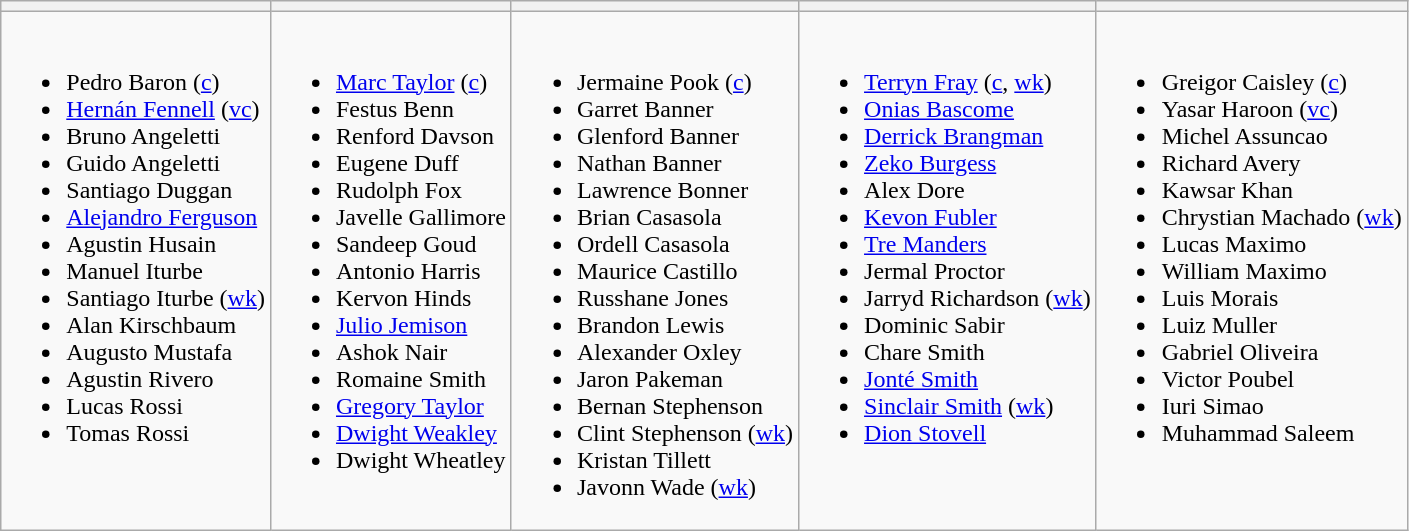<table class="wikitable">
<tr>
<th></th>
<th></th>
<th></th>
<th></th>
<th></th>
</tr>
<tr>
<td valign=top><br><ul><li>Pedro Baron (<a href='#'>c</a>)</li><li><a href='#'>Hernán Fennell</a> (<a href='#'>vc</a>)</li><li>Bruno Angeletti</li><li>Guido Angeletti</li><li>Santiago Duggan</li><li><a href='#'>Alejandro Ferguson</a></li><li>Agustin Husain</li><li>Manuel Iturbe</li><li>Santiago Iturbe (<a href='#'>wk</a>)</li><li>Alan Kirschbaum</li><li>Augusto Mustafa</li><li>Agustin Rivero</li><li>Lucas Rossi</li><li>Tomas Rossi</li></ul></td>
<td valign=top><br><ul><li><a href='#'>Marc Taylor</a> (<a href='#'>c</a>)</li><li>Festus Benn</li><li>Renford Davson</li><li>Eugene Duff</li><li>Rudolph Fox</li><li>Javelle Gallimore</li><li>Sandeep Goud</li><li>Antonio Harris</li><li>Kervon Hinds</li><li><a href='#'>Julio Jemison</a></li><li>Ashok Nair</li><li>Romaine Smith</li><li><a href='#'>Gregory Taylor</a></li><li><a href='#'>Dwight Weakley</a></li><li>Dwight Wheatley</li></ul></td>
<td valign=top><br><ul><li>Jermaine Pook (<a href='#'>c</a>)</li><li>Garret Banner</li><li>Glenford Banner</li><li>Nathan Banner</li><li>Lawrence Bonner</li><li>Brian Casasola</li><li>Ordell Casasola</li><li>Maurice Castillo</li><li>Russhane Jones</li><li>Brandon Lewis</li><li>Alexander Oxley</li><li>Jaron Pakeman</li><li>Bernan Stephenson</li><li>Clint Stephenson (<a href='#'>wk</a>)</li><li>Kristan Tillett</li><li>Javonn Wade (<a href='#'>wk</a>)</li></ul></td>
<td valign=top><br><ul><li><a href='#'>Terryn Fray</a> (<a href='#'>c</a>, <a href='#'>wk</a>)</li><li><a href='#'>Onias Bascome</a></li><li><a href='#'>Derrick Brangman</a></li><li><a href='#'>Zeko Burgess</a></li><li>Alex Dore</li><li><a href='#'>Kevon Fubler</a></li><li><a href='#'>Tre Manders</a></li><li>Jermal Proctor</li><li>Jarryd Richardson (<a href='#'>wk</a>)</li><li>Dominic Sabir</li><li>Chare Smith</li><li><a href='#'>Jonté Smith</a></li><li><a href='#'>Sinclair Smith</a> (<a href='#'>wk</a>)</li><li><a href='#'>Dion Stovell</a></li></ul></td>
<td valign=top><br><ul><li>Greigor Caisley (<a href='#'>c</a>)</li><li>Yasar Haroon (<a href='#'>vc</a>)</li><li>Michel Assuncao</li><li>Richard Avery</li><li>Kawsar Khan</li><li>Chrystian Machado (<a href='#'>wk</a>)</li><li>Lucas Maximo</li><li>William Maximo</li><li>Luis Morais</li><li>Luiz Muller</li><li>Gabriel Oliveira</li><li>Victor Poubel</li><li>Iuri Simao</li><li>Muhammad Saleem</li></ul></td>
</tr>
</table>
